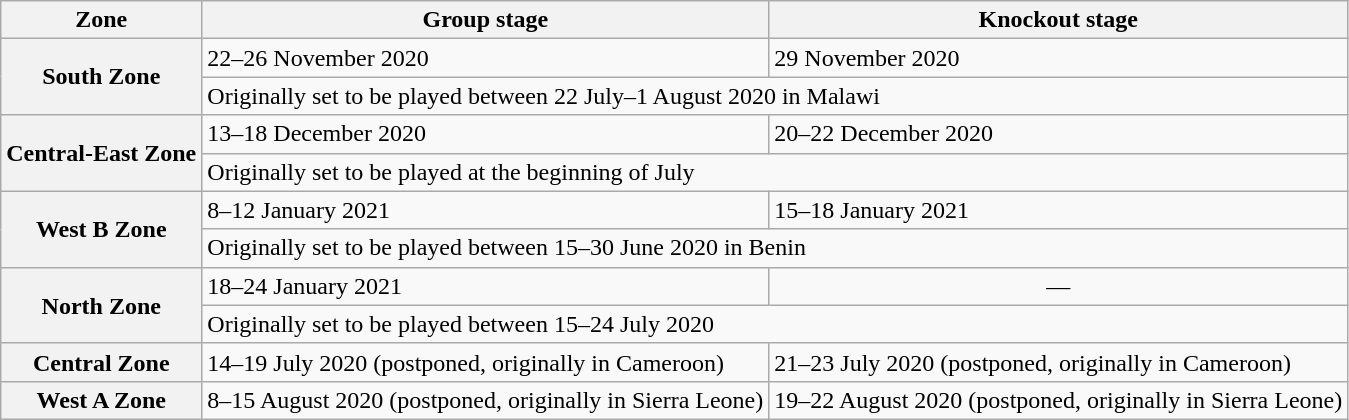<table class="wikitable">
<tr>
<th>Zone</th>
<th>Group stage</th>
<th>Knockout stage</th>
</tr>
<tr>
<th rowspan=2>South Zone</th>
<td>22–26 November 2020</td>
<td>29 November 2020</td>
</tr>
<tr>
<td colspan=2>Originally set to be played between 22 July–1 August 2020 in Malawi</td>
</tr>
<tr>
<th rowspan=2>Central-East Zone</th>
<td>13–18 December 2020</td>
<td>20–22 December 2020</td>
</tr>
<tr>
<td colspan=2>Originally set to be played at the beginning of July</td>
</tr>
<tr>
<th rowspan=2>West B Zone</th>
<td>8–12 January 2021</td>
<td>15–18 January 2021</td>
</tr>
<tr>
<td colspan=2>Originally set to be played between 15–30 June 2020 in Benin</td>
</tr>
<tr>
<th rowspan=2>North Zone</th>
<td>18–24 January 2021</td>
<td align=center>—</td>
</tr>
<tr>
<td colspan=2>Originally set to be played between 15–24 July 2020</td>
</tr>
<tr>
<th>Central Zone</th>
<td>14–19 July 2020 (postponed, originally in Cameroon)</td>
<td>21–23 July 2020 (postponed, originally in Cameroon)</td>
</tr>
<tr>
<th>West A Zone</th>
<td>8–15 August 2020 (postponed, originally in Sierra Leone)</td>
<td>19–22 August 2020 (postponed, originally in Sierra Leone)</td>
</tr>
</table>
